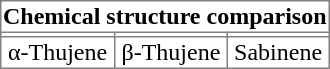<table class="toccolours" border="1" style="margin: 0 0 1em 1em; border-collapse: collapse;">
<tr>
<td colspan="3" align="center"><strong>Chemical structure comparison</strong></td>
</tr>
<tr>
<td></td>
<td></td>
<td></td>
</tr>
<tr>
<td align="center">α-Thujene</td>
<td align="center">β-Thujene</td>
<td align="center">Sabinene</td>
</tr>
</table>
